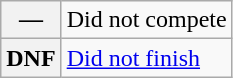<table class="wikitable">
<tr>
<th scope="row">—</th>
<td>Did not compete</td>
</tr>
<tr>
<th scope="row">DNF</th>
<td><a href='#'>Did not finish</a></td>
</tr>
</table>
